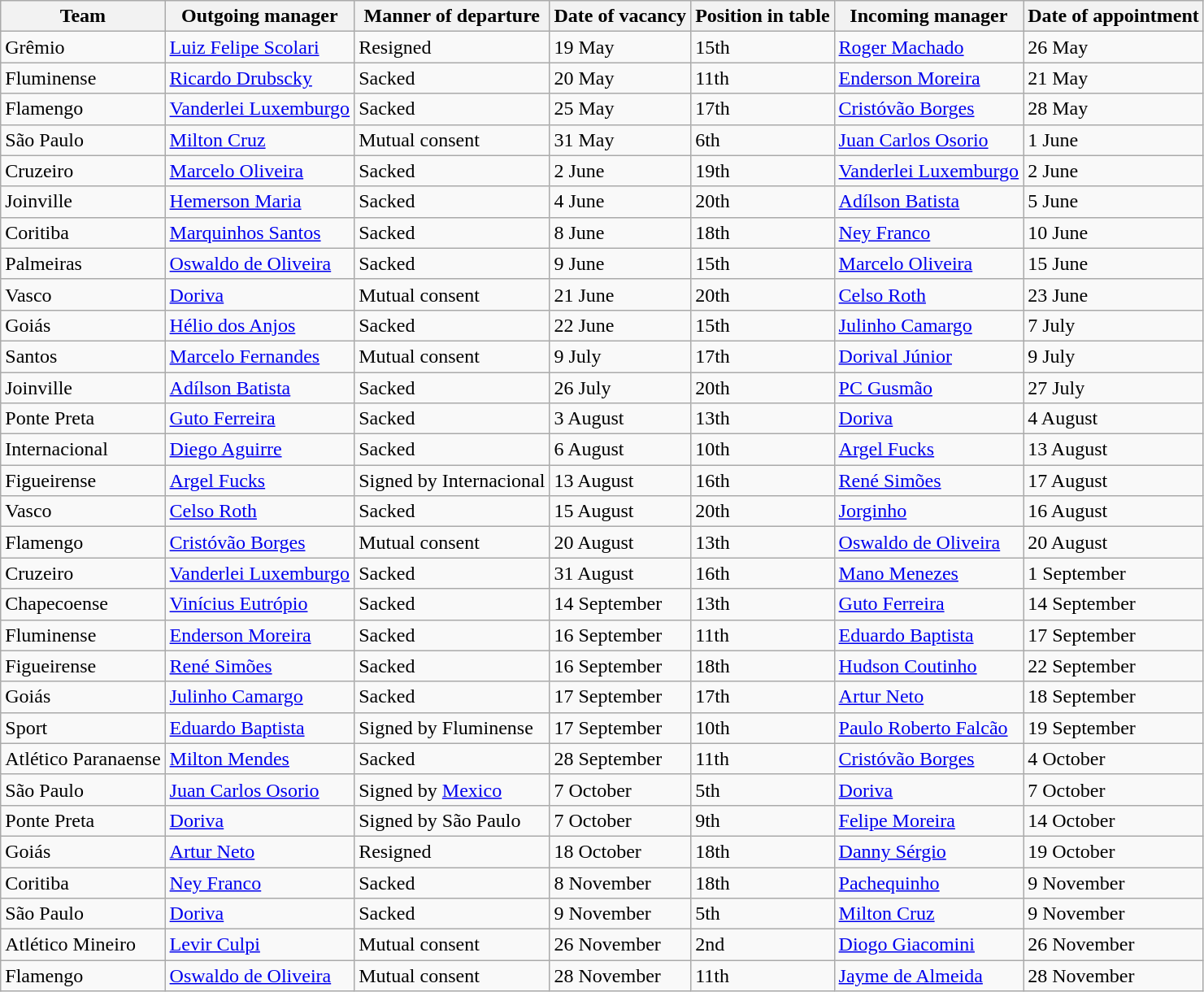<table class="wikitable sortable">
<tr>
<th>Team</th>
<th>Outgoing manager</th>
<th>Manner of departure</th>
<th>Date of vacancy</th>
<th>Position in table</th>
<th>Incoming manager</th>
<th>Date of appointment</th>
</tr>
<tr>
<td>Grêmio</td>
<td> <a href='#'>Luiz Felipe Scolari</a></td>
<td>Resigned</td>
<td>19 May </td>
<td>15th</td>
<td> <a href='#'>Roger Machado</a></td>
<td>26 May </td>
</tr>
<tr>
<td>Fluminense</td>
<td> <a href='#'>Ricardo Drubscky</a></td>
<td>Sacked</td>
<td>20 May </td>
<td>11th</td>
<td> <a href='#'>Enderson Moreira</a></td>
<td>21 May </td>
</tr>
<tr>
<td>Flamengo</td>
<td> <a href='#'>Vanderlei Luxemburgo</a></td>
<td>Sacked</td>
<td>25 May </td>
<td>17th</td>
<td> <a href='#'>Cristóvão Borges</a></td>
<td>28 May </td>
</tr>
<tr>
<td>São Paulo</td>
<td> <a href='#'>Milton Cruz</a></td>
<td>Mutual consent</td>
<td>31 May </td>
<td>6th</td>
<td> <a href='#'>Juan Carlos Osorio</a></td>
<td>1 June </td>
</tr>
<tr>
<td>Cruzeiro</td>
<td> <a href='#'>Marcelo Oliveira</a></td>
<td>Sacked</td>
<td>2 June </td>
<td>19th</td>
<td> <a href='#'>Vanderlei Luxemburgo</a></td>
<td>2 June </td>
</tr>
<tr>
<td>Joinville</td>
<td> <a href='#'>Hemerson Maria</a></td>
<td>Sacked</td>
<td>4 June </td>
<td>20th</td>
<td> <a href='#'>Adílson Batista</a></td>
<td>5 June </td>
</tr>
<tr>
<td>Coritiba</td>
<td> <a href='#'>Marquinhos Santos</a></td>
<td>Sacked</td>
<td>8 June </td>
<td>18th</td>
<td> <a href='#'>Ney Franco</a></td>
<td>10 June </td>
</tr>
<tr>
<td>Palmeiras</td>
<td> <a href='#'>Oswaldo de Oliveira</a></td>
<td>Sacked</td>
<td>9 June </td>
<td>15th</td>
<td> <a href='#'>Marcelo Oliveira</a></td>
<td>15 June </td>
</tr>
<tr>
<td>Vasco</td>
<td> <a href='#'>Doriva</a></td>
<td>Mutual consent</td>
<td>21 June </td>
<td>20th</td>
<td> <a href='#'>Celso Roth</a></td>
<td>23 June </td>
</tr>
<tr>
<td>Goiás</td>
<td> <a href='#'>Hélio dos Anjos</a></td>
<td>Sacked</td>
<td>22 June </td>
<td>15th</td>
<td> <a href='#'>Julinho Camargo</a></td>
<td>7 July </td>
</tr>
<tr>
<td>Santos</td>
<td> <a href='#'>Marcelo Fernandes</a></td>
<td>Mutual consent</td>
<td>9 July </td>
<td>17th</td>
<td> <a href='#'>Dorival Júnior</a></td>
<td>9 July </td>
</tr>
<tr>
<td>Joinville</td>
<td> <a href='#'>Adílson Batista</a></td>
<td>Sacked</td>
<td>26 July </td>
<td>20th</td>
<td> <a href='#'>PC Gusmão</a></td>
<td>27 July </td>
</tr>
<tr>
<td>Ponte Preta</td>
<td> <a href='#'>Guto Ferreira</a></td>
<td>Sacked</td>
<td>3 August </td>
<td>13th</td>
<td> <a href='#'>Doriva</a></td>
<td>4 August </td>
</tr>
<tr>
<td>Internacional</td>
<td> <a href='#'>Diego Aguirre</a></td>
<td>Sacked</td>
<td>6 August </td>
<td>10th</td>
<td> <a href='#'>Argel Fucks</a></td>
<td>13 August </td>
</tr>
<tr>
<td>Figueirense</td>
<td> <a href='#'>Argel Fucks</a></td>
<td>Signed by Internacional</td>
<td>13 August </td>
<td>16th</td>
<td> <a href='#'>René Simões</a></td>
<td>17 August </td>
</tr>
<tr>
<td>Vasco</td>
<td> <a href='#'>Celso Roth</a></td>
<td>Sacked</td>
<td>15 August </td>
<td>20th</td>
<td> <a href='#'>Jorginho</a></td>
<td>16 August </td>
</tr>
<tr>
<td>Flamengo</td>
<td> <a href='#'>Cristóvão Borges</a></td>
<td>Mutual consent</td>
<td>20 August </td>
<td>13th</td>
<td> <a href='#'>Oswaldo de Oliveira</a></td>
<td>20 August </td>
</tr>
<tr>
<td>Cruzeiro</td>
<td> <a href='#'>Vanderlei Luxemburgo</a></td>
<td>Sacked</td>
<td>31 August </td>
<td>16th</td>
<td> <a href='#'>Mano Menezes</a></td>
<td>1 September </td>
</tr>
<tr>
<td>Chapecoense</td>
<td> <a href='#'>Vinícius Eutrópio</a></td>
<td>Sacked</td>
<td>14 September </td>
<td>13th</td>
<td> <a href='#'>Guto Ferreira</a></td>
<td>14 September </td>
</tr>
<tr>
<td>Fluminense</td>
<td> <a href='#'>Enderson Moreira</a></td>
<td>Sacked</td>
<td>16 September </td>
<td>11th</td>
<td> <a href='#'>Eduardo Baptista</a></td>
<td>17 September </td>
</tr>
<tr>
<td>Figueirense</td>
<td> <a href='#'>René Simões</a></td>
<td>Sacked</td>
<td>16 September </td>
<td>18th</td>
<td> <a href='#'>Hudson Coutinho</a></td>
<td>22 September </td>
</tr>
<tr>
<td>Goiás</td>
<td> <a href='#'>Julinho Camargo</a></td>
<td>Sacked</td>
<td>17 September </td>
<td>17th</td>
<td> <a href='#'>Artur Neto</a></td>
<td>18 September </td>
</tr>
<tr>
<td>Sport</td>
<td> <a href='#'>Eduardo Baptista</a></td>
<td>Signed by Fluminense</td>
<td>17 September </td>
<td>10th</td>
<td> <a href='#'>Paulo Roberto Falcão</a></td>
<td>19 September </td>
</tr>
<tr>
<td>Atlético Paranaense</td>
<td> <a href='#'>Milton Mendes</a></td>
<td>Sacked</td>
<td>28 September </td>
<td>11th</td>
<td> <a href='#'>Cristóvão Borges</a></td>
<td>4 October </td>
</tr>
<tr>
<td>São Paulo</td>
<td> <a href='#'>Juan Carlos Osorio</a></td>
<td>Signed by <a href='#'>Mexico</a></td>
<td>7 October </td>
<td>5th</td>
<td> <a href='#'>Doriva</a></td>
<td>7 October </td>
</tr>
<tr>
<td>Ponte Preta</td>
<td> <a href='#'>Doriva</a></td>
<td>Signed by São Paulo</td>
<td>7 October </td>
<td>9th</td>
<td> <a href='#'>Felipe Moreira</a></td>
<td>14 October </td>
</tr>
<tr>
<td>Goiás</td>
<td> <a href='#'>Artur Neto</a></td>
<td>Resigned</td>
<td>18 October </td>
<td>18th</td>
<td> <a href='#'>Danny Sérgio</a></td>
<td>19 October </td>
</tr>
<tr>
<td>Coritiba</td>
<td> <a href='#'>Ney Franco</a></td>
<td>Sacked</td>
<td>8 November</td>
<td>18th</td>
<td> <a href='#'>Pachequinho</a></td>
<td>9 November</td>
</tr>
<tr>
<td>São Paulo</td>
<td> <a href='#'>Doriva</a></td>
<td>Sacked</td>
<td>9 November</td>
<td>5th</td>
<td> <a href='#'>Milton Cruz</a></td>
<td>9 November</td>
</tr>
<tr>
<td>Atlético Mineiro</td>
<td> <a href='#'>Levir Culpi</a></td>
<td>Mutual consent</td>
<td>26 November </td>
<td>2nd</td>
<td> <a href='#'>Diogo Giacomini</a></td>
<td>26 November </td>
</tr>
<tr>
<td>Flamengo</td>
<td> <a href='#'>Oswaldo de Oliveira</a></td>
<td>Mutual consent</td>
<td>28 November </td>
<td>11th</td>
<td> <a href='#'>Jayme de Almeida</a></td>
<td>28 November </td>
</tr>
</table>
